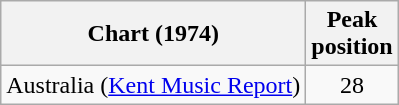<table class="wikitable">
<tr>
<th>Chart (1974)</th>
<th>Peak<br>position</th>
</tr>
<tr>
<td>Australia (<a href='#'>Kent Music Report</a>)</td>
<td style="text-align:center;">28</td>
</tr>
</table>
